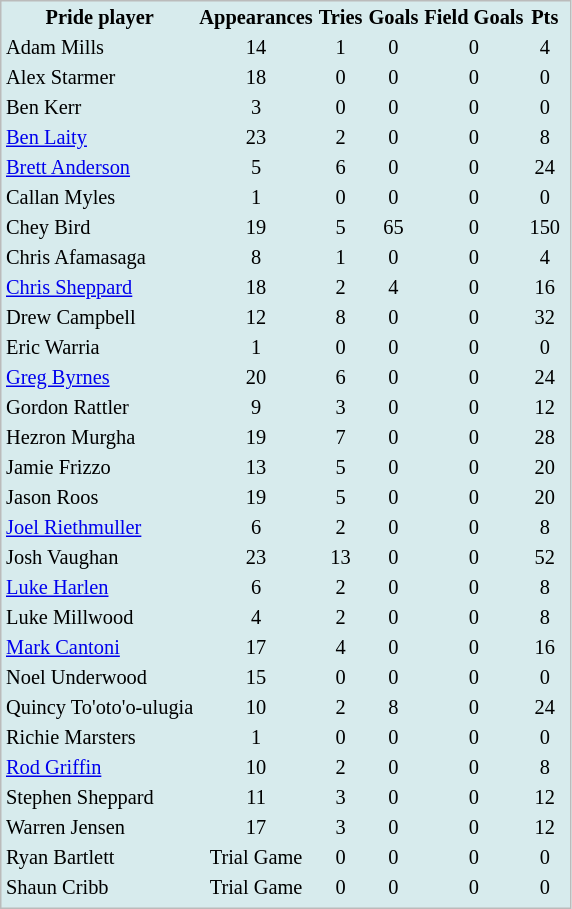<table cellpadding=1 style="border:1px solid #BBB; background-color:#d7ebed; font-size:85%;">
<tr>
<th>Pride player</th>
<th>Appearances</th>
<th>Tries</th>
<th>Goals</th>
<th>Field Goals</th>
<th>Pts</th>
</tr>
<tr ---->
<td> Adam Mills</td>
<td align="center">14</td>
<td align="center">1</td>
<td align="center">0</td>
<td align="center">0</td>
<td align="center">4</td>
</tr>
<tr ---->
<td> Alex Starmer</td>
<td align="center">18</td>
<td align="center">0</td>
<td align="center">0</td>
<td align="center">0</td>
<td align="center">0</td>
</tr>
<tr ---->
<td> Ben Kerr</td>
<td align="center">3</td>
<td align="center">0</td>
<td align="center">0</td>
<td align="center">0</td>
<td align="center">0</td>
</tr>
<tr ---->
<td> <a href='#'>Ben Laity</a></td>
<td align="center">23</td>
<td align="center">2</td>
<td align="center">0</td>
<td align="center">0</td>
<td align="center">8</td>
</tr>
<tr ---->
<td> <a href='#'>Brett Anderson</a></td>
<td align="center">5</td>
<td align="center">6</td>
<td align="center">0</td>
<td align="center">0</td>
<td align="center">24</td>
</tr>
<tr ---->
<td> Callan Myles</td>
<td align="center">1</td>
<td align="center">0</td>
<td align="center">0</td>
<td align="center">0</td>
<td align="center">0</td>
</tr>
<tr ---->
<td> Chey Bird</td>
<td align="center">19</td>
<td align="center">5</td>
<td align="center">65</td>
<td align="center">0</td>
<td align="center">150</td>
</tr>
<tr ---->
<td> Chris Afamasaga</td>
<td align="center">8</td>
<td align="center">1</td>
<td align="center">0</td>
<td align="center">0</td>
<td align="center">4</td>
</tr>
<tr ---->
<td> <a href='#'>Chris Sheppard</a></td>
<td align="center">18</td>
<td align="center">2</td>
<td align="center">4</td>
<td align="center">0</td>
<td align="center">16</td>
</tr>
<tr ---->
<td> Drew Campbell</td>
<td align="center">12</td>
<td align="center">8</td>
<td align="center">0</td>
<td align="center">0</td>
<td align="center">32</td>
</tr>
<tr ---->
<td> Eric Warria</td>
<td align="center">1</td>
<td align="center">0</td>
<td align="center">0</td>
<td align="center">0</td>
<td align="center">0</td>
</tr>
<tr ---->
<td> <a href='#'>Greg Byrnes</a></td>
<td align="center">20</td>
<td align="center">6</td>
<td align="center">0</td>
<td align="center">0</td>
<td align="center">24</td>
</tr>
<tr ---->
<td> Gordon Rattler</td>
<td align="center">9</td>
<td align="center">3</td>
<td align="center">0</td>
<td align="center">0</td>
<td align="center">12</td>
</tr>
<tr ---->
<td> Hezron Murgha</td>
<td align="center">19</td>
<td align="center">7</td>
<td align="center">0</td>
<td align="center">0</td>
<td align="center">28</td>
</tr>
<tr ---->
<td> Jamie Frizzo</td>
<td align="center">13</td>
<td align="center">5</td>
<td align="center">0</td>
<td align="center">0</td>
<td align="center">20</td>
</tr>
<tr ---->
<td> Jason Roos</td>
<td align="center">19</td>
<td align="center">5</td>
<td align="center">0</td>
<td align="center">0</td>
<td align="center">20</td>
</tr>
<tr ---->
<td> <a href='#'>Joel Riethmuller</a></td>
<td align="center">6</td>
<td align="center">2</td>
<td align="center">0</td>
<td align="center">0</td>
<td align="center">8</td>
</tr>
<tr ---->
<td> Josh Vaughan</td>
<td align="center">23</td>
<td align="center">13</td>
<td align="center">0</td>
<td align="center">0</td>
<td align="center">52</td>
</tr>
<tr ---->
<td> <a href='#'>Luke Harlen</a></td>
<td align="center">6</td>
<td align="center">2</td>
<td align="center">0</td>
<td align="center">0</td>
<td align="center">8</td>
</tr>
<tr ---->
<td> Luke Millwood</td>
<td align="center">4</td>
<td align="center">2</td>
<td align="center">0</td>
<td align="center">0</td>
<td align="center">8</td>
</tr>
<tr ---->
<td> <a href='#'>Mark Cantoni</a></td>
<td align="center">17</td>
<td align="center">4</td>
<td align="center">0</td>
<td align="center">0</td>
<td align="center">16</td>
</tr>
<tr ---->
<td> Noel Underwood</td>
<td align="center">15</td>
<td align="center">0</td>
<td align="center">0</td>
<td align="center">0</td>
<td align="center">0</td>
</tr>
<tr ---->
<td> Quincy To'oto'o-ulugia</td>
<td align="center">10</td>
<td align="center">2</td>
<td align="center">8</td>
<td align="center">0</td>
<td align="center">24</td>
</tr>
<tr ---->
<td> Richie Marsters</td>
<td align="center">1</td>
<td align="center">0</td>
<td align="center">0</td>
<td align="center">0</td>
<td align="center">0</td>
</tr>
<tr ---->
<td> <a href='#'>Rod Griffin</a></td>
<td align="center">10</td>
<td align="center">2</td>
<td align="center">0</td>
<td align="center">0</td>
<td align="center">8</td>
</tr>
<tr ---->
<td> Stephen Sheppard</td>
<td align="center">11</td>
<td align="center">3</td>
<td align="center">0</td>
<td align="center">0</td>
<td align="center">12</td>
</tr>
<tr ---->
<td> Warren Jensen</td>
<td align="center">17</td>
<td align="center">3</td>
<td align="center">0</td>
<td align="center">0</td>
<td align="center">12</td>
</tr>
<tr ---->
<td>Ryan Bartlett</td>
<td align="center">Trial Game</td>
<td align="center">0</td>
<td align="center">0</td>
<td align="center">0</td>
<td align="center">0</td>
<td align="center"></td>
</tr>
<tr ---->
<td>Shaun Cribb</td>
<td align="center">Trial Game</td>
<td align="center">0</td>
<td align="center">0</td>
<td align="center">0</td>
<td align="center">0</td>
<td align="center"></td>
</tr>
<tr ---->
</tr>
</table>
